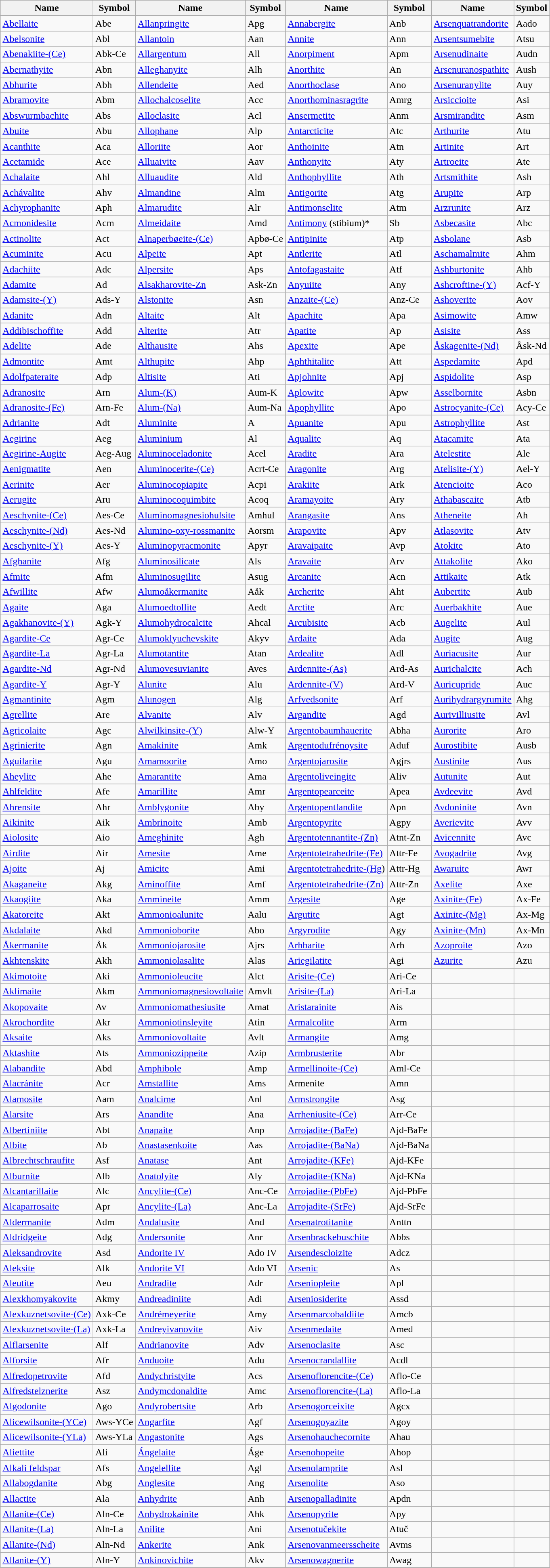<table class="wikitable">
<tr>
<th>Name</th>
<th>Symbol</th>
<th>Name</th>
<th>Symbol</th>
<th>Name</th>
<th>Symbol</th>
<th>Name</th>
<th>Symbol</th>
</tr>
<tr>
<td><a href='#'>Abellaite</a></td>
<td>Abe</td>
<td><a href='#'>Allanpringite</a></td>
<td>Apg</td>
<td><a href='#'>Annabergite</a></td>
<td>Anb</td>
<td><a href='#'>Arsenquatrandorite</a></td>
<td>Aado</td>
</tr>
<tr>
<td><a href='#'>Abelsonite</a></td>
<td>Abl</td>
<td><a href='#'>Allantoin</a></td>
<td>Aan</td>
<td><a href='#'>Annite</a></td>
<td>Ann</td>
<td><a href='#'>Arsentsumebite</a></td>
<td>Atsu</td>
</tr>
<tr>
<td><a href='#'>Abenakiite-(Ce)</a></td>
<td>Abk-Ce</td>
<td><a href='#'>Allargentum</a></td>
<td>All</td>
<td><a href='#'>Anorpiment</a></td>
<td>Apm</td>
<td><a href='#'>Arsenudinaite</a></td>
<td>Audn</td>
</tr>
<tr>
<td><a href='#'>Abernathyite</a></td>
<td>Abn</td>
<td><a href='#'>Alleghanyite</a></td>
<td>Alh</td>
<td><a href='#'>Anorthite</a></td>
<td>An</td>
<td><a href='#'>Arsenuranospathite</a></td>
<td>Aush</td>
</tr>
<tr>
<td><a href='#'>Abhurite</a></td>
<td>Abh</td>
<td><a href='#'>Allendeite</a></td>
<td>Aed</td>
<td><a href='#'>Anorthoclase</a></td>
<td>Ano</td>
<td><a href='#'>Arsenuranylite</a></td>
<td>Auy</td>
</tr>
<tr>
<td><a href='#'>Abramovite</a></td>
<td>Abm</td>
<td><a href='#'>Allochalcoselite</a></td>
<td>Acc</td>
<td><a href='#'>Anorthominasragrite</a></td>
<td>Amrg</td>
<td><a href='#'>Arsiccioite</a></td>
<td>Asi</td>
</tr>
<tr>
<td><a href='#'>Abswurmbachite</a></td>
<td>Abs</td>
<td><a href='#'>Alloclasite</a></td>
<td>Acl</td>
<td><a href='#'>Ansermetite</a></td>
<td>Anm</td>
<td><a href='#'>Arsmirandite</a></td>
<td>Asm</td>
</tr>
<tr>
<td><a href='#'>Abuite</a></td>
<td>Abu</td>
<td><a href='#'>Allophane</a></td>
<td>Alp</td>
<td><a href='#'>Antarcticite</a></td>
<td>Atc</td>
<td><a href='#'>Arthurite</a></td>
<td>Atu</td>
</tr>
<tr>
<td><a href='#'>Acanthite</a></td>
<td>Aca</td>
<td><a href='#'>Alloriite</a></td>
<td>Aor</td>
<td><a href='#'>Anthoinite</a></td>
<td>Atn</td>
<td><a href='#'>Artinite</a></td>
<td>Art</td>
</tr>
<tr>
<td><a href='#'>Acetamide</a></td>
<td>Ace</td>
<td><a href='#'>Alluaivite</a></td>
<td>Aav</td>
<td><a href='#'>Anthonyite</a></td>
<td>Aty</td>
<td><a href='#'>Artroeite</a></td>
<td>Ate</td>
</tr>
<tr>
<td><a href='#'>Achalaite</a></td>
<td>Ahl</td>
<td><a href='#'>Alluaudite</a></td>
<td>Ald</td>
<td><a href='#'>Anthophyllite</a></td>
<td>Ath</td>
<td><a href='#'>Artsmithite</a></td>
<td>Ash</td>
</tr>
<tr>
<td><a href='#'>Achávalite</a></td>
<td>Ahv</td>
<td><a href='#'>Almandine</a></td>
<td>Alm</td>
<td><a href='#'>Antigorite</a></td>
<td>Atg</td>
<td><a href='#'>Arupite</a></td>
<td>Arp</td>
</tr>
<tr>
<td><a href='#'>Achyrophanite</a></td>
<td>Aph</td>
<td><a href='#'>Almarudite</a></td>
<td>Alr</td>
<td><a href='#'>Antimonselite</a></td>
<td>Atm</td>
<td><a href='#'>Arzrunite</a></td>
<td>Arz</td>
</tr>
<tr>
<td><a href='#'>Acmonidesite</a></td>
<td>Acm</td>
<td><a href='#'>Almeidaite</a></td>
<td>Amd</td>
<td><a href='#'>Antimony</a> (stibium)*</td>
<td>Sb</td>
<td><a href='#'>Asbecasite</a></td>
<td>Abc</td>
</tr>
<tr>
<td><a href='#'>Actinolite</a></td>
<td>Act</td>
<td><a href='#'>Alnaperbøeite-(Ce)</a></td>
<td>Apbø-Ce</td>
<td><a href='#'>Antipinite</a></td>
<td>Atp</td>
<td><a href='#'>Asbolane</a></td>
<td>Asb</td>
</tr>
<tr>
<td><a href='#'>Acuminite</a></td>
<td>Acu</td>
<td><a href='#'>Alpeite</a></td>
<td>Apt</td>
<td><a href='#'>Antlerite</a></td>
<td>Atl</td>
<td><a href='#'>Aschamalmite</a></td>
<td>Ahm</td>
</tr>
<tr>
<td><a href='#'>Adachiite</a></td>
<td>Adc</td>
<td><a href='#'>Alpersite</a></td>
<td>Aps</td>
<td><a href='#'>Antofagastaite</a></td>
<td>Atf</td>
<td><a href='#'>Ashburtonite</a></td>
<td>Ahb</td>
</tr>
<tr>
<td><a href='#'>Adamite</a></td>
<td>Ad</td>
<td><a href='#'>Alsakharovite-Zn</a></td>
<td>Ask-Zn</td>
<td><a href='#'>Anyuiite</a></td>
<td>Any</td>
<td><a href='#'>Ashcroftine-(Y)</a></td>
<td>Acf-Y</td>
</tr>
<tr>
<td><a href='#'>Adamsite-(Y)</a></td>
<td>Ads-Y</td>
<td><a href='#'>Alstonite</a></td>
<td>Asn</td>
<td><a href='#'>Anzaite-(Ce)</a></td>
<td>Anz-Ce</td>
<td><a href='#'>Ashoverite</a></td>
<td>Aov</td>
</tr>
<tr>
<td><a href='#'>Adanite</a></td>
<td>Adn</td>
<td><a href='#'>Altaite</a></td>
<td>Alt</td>
<td><a href='#'>Apachite</a></td>
<td>Apa</td>
<td><a href='#'>Asimowite</a></td>
<td>Amw</td>
</tr>
<tr>
<td><a href='#'>Addibischoffite</a></td>
<td>Add</td>
<td><a href='#'>Alterite</a></td>
<td>Atr</td>
<td><a href='#'>Apatite</a></td>
<td>Ap</td>
<td><a href='#'>Asisite</a></td>
<td>Ass</td>
</tr>
<tr>
<td><a href='#'>Adelite</a></td>
<td>Ade</td>
<td><a href='#'>Althausite</a></td>
<td>Ahs</td>
<td><a href='#'>Apexite</a></td>
<td>Ape</td>
<td><a href='#'>Åskagenite-(Nd)</a></td>
<td>Åsk-Nd</td>
</tr>
<tr>
<td><a href='#'>Admontite</a></td>
<td>Amt</td>
<td><a href='#'>Althupite</a></td>
<td>Ahp</td>
<td><a href='#'>Aphthitalite</a></td>
<td>Att</td>
<td><a href='#'>Aspedamite</a></td>
<td>Apd</td>
</tr>
<tr>
<td><a href='#'>Adolfpateraite</a></td>
<td>Adp</td>
<td><a href='#'>Altisite</a></td>
<td>Ati</td>
<td><a href='#'>Apjohnite</a></td>
<td>Apj</td>
<td><a href='#'>Aspidolite</a></td>
<td>Asp</td>
</tr>
<tr>
<td><a href='#'>Adranosite</a></td>
<td>Arn</td>
<td><a href='#'>Alum-(K)</a></td>
<td>Aum-K</td>
<td><a href='#'>Aplowite</a></td>
<td>Apw</td>
<td><a href='#'>Asselbornite</a></td>
<td>Asbn</td>
</tr>
<tr>
<td><a href='#'>Adranosite-(Fe)</a></td>
<td>Arn-Fe</td>
<td><a href='#'>Alum-(Na)</a></td>
<td>Aum-Na</td>
<td><a href='#'>Apophyllite</a></td>
<td>Apo</td>
<td><a href='#'>Astrocyanite-(Ce)</a></td>
<td>Acy-Ce</td>
</tr>
<tr>
<td><a href='#'>Adrianite</a></td>
<td>Adt</td>
<td><a href='#'>Aluminite</a></td>
<td>A</td>
<td><a href='#'>Apuanite</a></td>
<td>Apu</td>
<td><a href='#'>Astrophyllite</a></td>
<td>Ast</td>
</tr>
<tr>
<td><a href='#'>Aegirine</a></td>
<td>Aeg</td>
<td><a href='#'>Aluminium</a></td>
<td>Al</td>
<td><a href='#'>Aqualite</a></td>
<td>Aq</td>
<td><a href='#'>Atacamite</a></td>
<td>Ata</td>
</tr>
<tr>
<td><a href='#'>Aegirine-Augite</a></td>
<td>Aeg-Aug</td>
<td><a href='#'>Aluminoceladonite</a></td>
<td>Acel</td>
<td><a href='#'>Aradite</a></td>
<td>Ara</td>
<td><a href='#'>Atelestite</a></td>
<td>Ale</td>
</tr>
<tr>
<td><a href='#'>Aenigmatite</a></td>
<td>Aen</td>
<td><a href='#'>Aluminocerite-(Ce)</a></td>
<td>Acrt-Ce</td>
<td><a href='#'>Aragonite</a></td>
<td>Arg</td>
<td><a href='#'>Atelisite-(Y)</a></td>
<td>Ael-Y</td>
</tr>
<tr>
<td><a href='#'>Aerinite</a></td>
<td>Aer</td>
<td><a href='#'>Aluminocopiapite</a></td>
<td>Acpi</td>
<td><a href='#'>Arakiite</a></td>
<td>Ark</td>
<td><a href='#'>Atencioite</a></td>
<td>Aco</td>
</tr>
<tr>
<td><a href='#'>Aerugite</a></td>
<td>Aru</td>
<td><a href='#'>Aluminocoquimbite</a></td>
<td>Acoq</td>
<td><a href='#'>Aramayoite</a></td>
<td>Ary</td>
<td><a href='#'>Athabascaite</a></td>
<td>Atb</td>
</tr>
<tr>
<td><a href='#'>Aeschynite-(Ce)</a></td>
<td>Aes-Ce</td>
<td><a href='#'>Aluminomagnesiohulsite</a></td>
<td>Amhul</td>
<td><a href='#'>Arangasite</a></td>
<td>Ans</td>
<td><a href='#'>Atheneite</a></td>
<td>Ah</td>
</tr>
<tr>
<td><a href='#'>Aeschynite-(Nd)</a></td>
<td>Aes-Nd</td>
<td><a href='#'>Alumino-oxy-rossmanite</a></td>
<td>Aorsm</td>
<td><a href='#'>Arapovite</a></td>
<td>Apv</td>
<td><a href='#'>Atlasovite</a></td>
<td>Atv</td>
</tr>
<tr>
<td><a href='#'>Aeschynite-(Y)</a></td>
<td>Aes-Y</td>
<td><a href='#'>Aluminopyracmonite</a></td>
<td>Apyr</td>
<td><a href='#'>Aravaipaite</a></td>
<td>Avp</td>
<td><a href='#'>Atokite</a></td>
<td>Ato</td>
</tr>
<tr>
<td><a href='#'>Afghanite</a></td>
<td>Afg</td>
<td><a href='#'>Aluminosilicate</a></td>
<td>Als</td>
<td><a href='#'>Aravaite</a></td>
<td>Arv</td>
<td><a href='#'>Attakolite</a></td>
<td>Ako</td>
</tr>
<tr>
<td><a href='#'>Afmite</a></td>
<td>Afm</td>
<td><a href='#'>Aluminosugilite</a></td>
<td>Asug</td>
<td><a href='#'>Arcanite</a></td>
<td>Acn</td>
<td><a href='#'>Attikaite</a></td>
<td>Atk</td>
</tr>
<tr>
<td><a href='#'>Afwillite</a></td>
<td>Afw</td>
<td><a href='#'>Alumoåkermanite</a></td>
<td>Aåk</td>
<td><a href='#'>Archerite</a></td>
<td>Aht</td>
<td><a href='#'>Aubertite</a></td>
<td>Aub</td>
</tr>
<tr>
<td><a href='#'>Agaite</a></td>
<td>Aga</td>
<td><a href='#'>Alumoedtollite</a></td>
<td>Aedt</td>
<td><a href='#'>Arctite</a></td>
<td>Arc</td>
<td><a href='#'>Auerbakhite</a></td>
<td>Aue</td>
</tr>
<tr>
<td><a href='#'>Agakhanovite-(Y)</a></td>
<td>Agk-Y</td>
<td><a href='#'>Alumohydrocalcite</a></td>
<td>Ahcal</td>
<td><a href='#'>Arcubisite</a></td>
<td>Acb</td>
<td><a href='#'>Augelite</a></td>
<td>Aul</td>
</tr>
<tr>
<td><a href='#'>Agardite-Ce</a></td>
<td>Agr-Ce</td>
<td><a href='#'>Alumoklyuchevskite</a></td>
<td>Akyv</td>
<td><a href='#'>Ardaite</a></td>
<td>Ada</td>
<td><a href='#'>Augite</a></td>
<td>Aug</td>
</tr>
<tr>
<td><a href='#'>Agardite-La</a></td>
<td>Agr-La</td>
<td><a href='#'>Alumotantite</a></td>
<td>Atan</td>
<td><a href='#'>Ardealite</a></td>
<td>Adl</td>
<td><a href='#'>Auriacusite</a></td>
<td>Aur</td>
</tr>
<tr>
<td><a href='#'>Agardite-Nd</a></td>
<td>Agr-Nd</td>
<td><a href='#'>Alumovesuvianite</a></td>
<td>Aves</td>
<td><a href='#'>Ardennite-(As)</a></td>
<td>Ard-As</td>
<td><a href='#'>Aurichalcite</a></td>
<td>Ach</td>
</tr>
<tr>
<td><a href='#'>Agardite-Y</a></td>
<td>Agr-Y</td>
<td><a href='#'>Alunite</a></td>
<td>Alu</td>
<td><a href='#'>Ardennite-(V)</a></td>
<td>Ard-V</td>
<td><a href='#'>Auricupride</a></td>
<td>Auc</td>
</tr>
<tr>
<td><a href='#'>Agmantinite</a></td>
<td>Agm</td>
<td><a href='#'>Alunogen</a></td>
<td>Alg</td>
<td><a href='#'>Arfvedsonite</a></td>
<td>Arf</td>
<td><a href='#'>Aurihydrargyrumite</a></td>
<td>Ahg</td>
</tr>
<tr>
<td><a href='#'>Agrellite</a></td>
<td>Are</td>
<td><a href='#'>Alvanite</a></td>
<td>Alv</td>
<td><a href='#'>Argandite</a></td>
<td>Agd</td>
<td><a href='#'>Aurivilliusite</a></td>
<td>Avl</td>
</tr>
<tr>
<td><a href='#'>Agricolaite</a></td>
<td>Agc</td>
<td><a href='#'>Alwilkinsite-(Y)</a></td>
<td>Alw-Y</td>
<td><a href='#'>Argentobaumhauerite</a></td>
<td>Abha</td>
<td><a href='#'>Aurorite</a></td>
<td>Aro</td>
</tr>
<tr>
<td><a href='#'>Agrinierite</a></td>
<td>Agn</td>
<td><a href='#'>Amakinite</a></td>
<td>Amk</td>
<td><a href='#'>Argentodufrénoysite</a></td>
<td>Aduf</td>
<td><a href='#'>Aurostibite</a></td>
<td>Ausb</td>
</tr>
<tr>
<td><a href='#'>Aguilarite</a></td>
<td>Agu</td>
<td><a href='#'>Amamoorite</a></td>
<td>Amo</td>
<td><a href='#'>Argentojarosite</a></td>
<td>Agjrs</td>
<td><a href='#'>Austinite</a></td>
<td>Aus</td>
</tr>
<tr>
<td><a href='#'>Aheylite</a></td>
<td>Ahe</td>
<td><a href='#'>Amarantite</a></td>
<td>Ama</td>
<td><a href='#'>Argentoliveingite</a></td>
<td>Aliv</td>
<td><a href='#'>Autunite</a></td>
<td>Aut</td>
</tr>
<tr>
<td><a href='#'>Ahlfeldite</a></td>
<td>Afe</td>
<td><a href='#'>Amarillite</a></td>
<td>Amr</td>
<td><a href='#'>Argentopearceite</a></td>
<td>Apea</td>
<td><a href='#'>Avdeevite</a></td>
<td>Avd</td>
</tr>
<tr>
<td><a href='#'>Ahrensite</a></td>
<td>Ahr</td>
<td><a href='#'>Amblygonite</a></td>
<td>Aby</td>
<td><a href='#'>Argentopentlandite</a></td>
<td>Apn</td>
<td><a href='#'>Avdoninite</a></td>
<td>Avn</td>
</tr>
<tr>
<td><a href='#'>Aikinite</a></td>
<td>Aik</td>
<td><a href='#'>Ambrinoite</a></td>
<td>Amb</td>
<td><a href='#'>Argentopyrite</a></td>
<td>Agpy</td>
<td><a href='#'>Averievite</a></td>
<td>Avv</td>
</tr>
<tr>
<td><a href='#'>Aiolosite</a></td>
<td>Aio</td>
<td><a href='#'>Ameghinite</a></td>
<td>Agh</td>
<td><a href='#'>Argentotennantite-(Zn)</a></td>
<td>Atnt-Zn</td>
<td><a href='#'>Avicennite</a></td>
<td>Avc</td>
</tr>
<tr>
<td><a href='#'>Airdite</a></td>
<td>Air</td>
<td><a href='#'>Amesite</a></td>
<td>Ame</td>
<td><a href='#'>Argentotetrahedrite-(Fe)</a></td>
<td>Attr-Fe</td>
<td><a href='#'>Avogadrite</a></td>
<td>Avg</td>
</tr>
<tr>
<td><a href='#'>Ajoite</a></td>
<td>Aj</td>
<td><a href='#'>Amicite</a></td>
<td>Ami</td>
<td><a href='#'>Argentotetrahedrite-(Hg</a>)</td>
<td>Attr-Hg</td>
<td><a href='#'>Awaruite</a></td>
<td>Awr</td>
</tr>
<tr>
<td><a href='#'>Akaganeite</a></td>
<td>Akg</td>
<td><a href='#'>Aminoffite</a></td>
<td>Amf</td>
<td><a href='#'>Argentotetrahedrite-(Zn)</a></td>
<td>Attr-Zn</td>
<td><a href='#'>Axelite</a></td>
<td>Axe</td>
</tr>
<tr>
<td><a href='#'>Akaogiite</a></td>
<td>Aka</td>
<td><a href='#'>Ammineite</a></td>
<td>Amm</td>
<td><a href='#'>Argesite</a></td>
<td>Age</td>
<td><a href='#'>Axinite-(Fe)</a></td>
<td>Ax-Fe</td>
</tr>
<tr>
<td><a href='#'>Akatoreite</a></td>
<td>Akt</td>
<td><a href='#'>Ammonioalunite</a></td>
<td>Aalu</td>
<td><a href='#'>Argutite</a></td>
<td>Agt</td>
<td><a href='#'>Axinite-(Mg)</a></td>
<td>Ax-Mg</td>
</tr>
<tr>
<td><a href='#'>Akdalaite</a></td>
<td>Akd</td>
<td><a href='#'>Ammonioborite</a></td>
<td>Abo</td>
<td><a href='#'>Argyrodite</a></td>
<td>Agy</td>
<td><a href='#'>Axinite-(Mn)</a></td>
<td>Ax-Mn</td>
</tr>
<tr>
<td><a href='#'>Åkermanite</a></td>
<td>Åk</td>
<td><a href='#'>Ammoniojarosite</a></td>
<td>Ajrs</td>
<td><a href='#'>Arhbarite</a></td>
<td>Arh</td>
<td><a href='#'>Azoproite</a></td>
<td>Azo</td>
</tr>
<tr>
<td><a href='#'>Akhtenskite</a></td>
<td>Akh</td>
<td><a href='#'>Ammoniolasalite</a></td>
<td>Alas</td>
<td><a href='#'>Ariegilatite</a></td>
<td>Agi</td>
<td><a href='#'>Azurite</a></td>
<td>Azu</td>
</tr>
<tr>
<td><a href='#'>Akimotoite</a></td>
<td>Aki</td>
<td><a href='#'>Ammonioleucite</a></td>
<td>Alct</td>
<td><a href='#'>Arisite-(Ce)</a></td>
<td>Ari-Ce</td>
<td></td>
<td></td>
</tr>
<tr>
<td><a href='#'>Aklimaite</a></td>
<td>Akm</td>
<td><a href='#'>Ammoniomagnesiovoltaite</a></td>
<td>Amvlt</td>
<td><a href='#'>Arisite-(La)</a></td>
<td>Ari-La</td>
<td></td>
<td></td>
</tr>
<tr>
<td><a href='#'>Akopovaite</a></td>
<td>Av</td>
<td><a href='#'>Ammoniomathesiusite</a></td>
<td>Amat</td>
<td><a href='#'>Aristarainite</a></td>
<td>Ais</td>
<td></td>
<td></td>
</tr>
<tr>
<td><a href='#'>Akrochordite</a></td>
<td>Akr</td>
<td><a href='#'>Ammoniotinsleyite</a></td>
<td>Atin</td>
<td><a href='#'>Armalcolite</a></td>
<td>Arm</td>
<td></td>
<td></td>
</tr>
<tr>
<td><a href='#'>Aksaite</a></td>
<td>Aks</td>
<td><a href='#'>Ammoniovoltaite</a></td>
<td>Avlt</td>
<td><a href='#'>Armangite</a></td>
<td>Amg</td>
<td></td>
<td></td>
</tr>
<tr>
<td><a href='#'>Aktashite</a></td>
<td>Ats</td>
<td><a href='#'>Ammoniozippeite</a></td>
<td>Azip</td>
<td><a href='#'>Armbrusterite</a></td>
<td>Abr</td>
<td></td>
<td></td>
</tr>
<tr>
<td><a href='#'>Alabandite</a></td>
<td>Abd</td>
<td><a href='#'>Amphibole</a></td>
<td>Amp</td>
<td><a href='#'>Armellinoite-(Ce)</a></td>
<td>Aml-Ce</td>
<td></td>
<td></td>
</tr>
<tr>
<td><a href='#'>Alacránite</a></td>
<td>Acr</td>
<td><a href='#'>Amstallite</a></td>
<td>Ams</td>
<td>Armenite</td>
<td>Amn</td>
<td></td>
<td></td>
</tr>
<tr>
<td><a href='#'>Alamosite</a></td>
<td>Aam</td>
<td><a href='#'>Analcime</a></td>
<td>Anl</td>
<td><a href='#'>Armstrongite</a></td>
<td>Asg</td>
<td></td>
<td></td>
</tr>
<tr>
<td><a href='#'>Alarsite</a></td>
<td>Ars</td>
<td><a href='#'>Anandite</a></td>
<td>Ana</td>
<td><a href='#'>Arrheniusite-(Ce)</a></td>
<td>Arr-Ce</td>
<td></td>
<td></td>
</tr>
<tr>
<td><a href='#'>Albertiniite</a></td>
<td>Abt</td>
<td><a href='#'>Anapaite</a></td>
<td>Anp</td>
<td><a href='#'>Arrojadite-(BaFe)</a></td>
<td>Ajd-BaFe</td>
<td></td>
<td></td>
</tr>
<tr>
<td><a href='#'>Albite</a></td>
<td>Ab</td>
<td><a href='#'>Anastasenkoite</a></td>
<td>Aas</td>
<td><a href='#'>Arrojadite-(BaNa)</a></td>
<td>Ajd-BaNa</td>
<td></td>
<td></td>
</tr>
<tr>
<td><a href='#'>Albrechtschraufite</a></td>
<td>Asf</td>
<td><a href='#'>Anatase</a></td>
<td>Ant</td>
<td><a href='#'>Arrojadite-(KFe)</a></td>
<td>Ajd-KFe</td>
<td></td>
<td></td>
</tr>
<tr>
<td><a href='#'>Alburnite</a></td>
<td>Alb</td>
<td><a href='#'>Anatolyite</a></td>
<td>Aly</td>
<td><a href='#'>Arrojadite-(KNa)</a></td>
<td>Ajd-KNa</td>
<td></td>
<td></td>
</tr>
<tr>
<td><a href='#'>Alcantarillaite</a></td>
<td>Alc</td>
<td><a href='#'>Ancylite-(Ce)</a></td>
<td>Anc-Ce</td>
<td><a href='#'>Arrojadite-(PbFe)</a></td>
<td>Ajd-PbFe</td>
<td></td>
<td></td>
</tr>
<tr>
<td><a href='#'>Alcaparrosaite</a></td>
<td>Apr</td>
<td><a href='#'>Ancylite-(La)</a></td>
<td>Anc-La</td>
<td><a href='#'>Arrojadite-(SrFe)</a></td>
<td>Ajd-SrFe</td>
<td></td>
<td></td>
</tr>
<tr>
<td><a href='#'>Aldermanite</a></td>
<td>Adm</td>
<td><a href='#'>Andalusite</a></td>
<td>And</td>
<td><a href='#'>Arsenatrotitanite</a></td>
<td>Anttn</td>
<td></td>
<td></td>
</tr>
<tr>
<td><a href='#'>Aldridgeite</a></td>
<td>Adg</td>
<td><a href='#'>Andersonite</a></td>
<td>Anr</td>
<td><a href='#'>Arsenbrackebuschite</a></td>
<td>Abbs</td>
<td></td>
<td></td>
</tr>
<tr>
<td><a href='#'>Aleksandrovite</a></td>
<td>Asd</td>
<td><a href='#'>Andorite IV</a></td>
<td>Ado IV</td>
<td><a href='#'>Arsendescloizite</a></td>
<td>Adcz</td>
<td></td>
<td></td>
</tr>
<tr>
<td><a href='#'>Aleksite</a></td>
<td>Alk</td>
<td><a href='#'>Andorite VI</a></td>
<td>Ado VI</td>
<td><a href='#'>Arsenic</a></td>
<td>As</td>
<td></td>
<td></td>
</tr>
<tr>
<td><a href='#'>Aleutite</a></td>
<td>Aeu</td>
<td><a href='#'>Andradite</a></td>
<td>Adr</td>
<td><a href='#'>Arseniopleite</a></td>
<td>Apl</td>
<td></td>
<td></td>
</tr>
<tr>
<td><a href='#'>Alexkhomyakovite</a></td>
<td>Akmy</td>
<td><a href='#'>Andreadiniite</a></td>
<td>Adi</td>
<td><a href='#'>Arseniosiderite</a></td>
<td>Assd</td>
<td></td>
<td></td>
</tr>
<tr>
<td><a href='#'>Alexkuznetsovite-(Ce)</a></td>
<td>Axk-Ce</td>
<td><a href='#'>Andrémeyerite</a></td>
<td>Amy</td>
<td><a href='#'>Arsenmarcobaldiite</a></td>
<td>Amcb</td>
<td></td>
<td></td>
</tr>
<tr>
<td><a href='#'>Alexkuznetsovite-(La)</a></td>
<td>Axk-La</td>
<td><a href='#'>Andreyivanovite</a></td>
<td>Aiv</td>
<td><a href='#'>Arsenmedaite</a></td>
<td>Amed</td>
<td></td>
<td></td>
</tr>
<tr>
<td><a href='#'>Alflarsenite</a></td>
<td>Alf</td>
<td><a href='#'>Andrianovite</a></td>
<td>Adv</td>
<td><a href='#'>Arsenoclasite</a></td>
<td>Asc</td>
<td></td>
<td></td>
</tr>
<tr>
<td><a href='#'>Alforsite</a></td>
<td>Afr</td>
<td><a href='#'>Anduoite</a></td>
<td>Adu</td>
<td><a href='#'>Arsenocrandallite</a></td>
<td>Acdl</td>
<td></td>
<td></td>
</tr>
<tr>
<td><a href='#'>Alfredopetrovite</a></td>
<td>Afd</td>
<td><a href='#'>Andychristyite</a></td>
<td>Acs</td>
<td><a href='#'>Arsenoflorencite-(Ce)</a></td>
<td>Aflo-Ce</td>
<td></td>
<td></td>
</tr>
<tr>
<td><a href='#'>Alfredstelznerite</a></td>
<td>Asz</td>
<td><a href='#'>Andymcdonaldite</a></td>
<td>Amc</td>
<td><a href='#'>Arsenoflorencite-(La)</a></td>
<td>Aflo-La</td>
<td></td>
<td></td>
</tr>
<tr>
<td><a href='#'>Algodonite</a></td>
<td>Ago</td>
<td><a href='#'>Andyrobertsite</a></td>
<td>Arb</td>
<td><a href='#'>Arsenogorceixite</a></td>
<td>Agcx</td>
<td></td>
<td></td>
</tr>
<tr>
<td><a href='#'>Alicewilsonite-(YCe)</a></td>
<td>Aws-YCe</td>
<td><a href='#'>Angarfite</a></td>
<td>Agf</td>
<td><a href='#'>Arsenogoyazite</a></td>
<td>Agoy</td>
<td></td>
<td></td>
</tr>
<tr>
<td><a href='#'>Alicewilsonite-(YLa)</a></td>
<td>Aws-YLa</td>
<td><a href='#'>Angastonite</a></td>
<td>Ags</td>
<td><a href='#'>Arsenohauchecornite</a></td>
<td>Ahau</td>
<td></td>
<td></td>
</tr>
<tr>
<td><a href='#'>Aliettite</a></td>
<td>Ali</td>
<td><a href='#'>Ángelaite</a></td>
<td>Áge</td>
<td><a href='#'>Arsenohopeite</a></td>
<td>Ahop</td>
<td></td>
<td></td>
</tr>
<tr>
<td><a href='#'>Alkali feldspar</a></td>
<td>Afs</td>
<td><a href='#'>Angelellite</a></td>
<td>Agl</td>
<td><a href='#'>Arsenolamprite</a></td>
<td>Asl</td>
<td></td>
<td></td>
</tr>
<tr>
<td><a href='#'>Allabogdanite</a></td>
<td>Abg</td>
<td><a href='#'>Anglesite</a></td>
<td>Ang</td>
<td><a href='#'>Arsenolite</a></td>
<td>Aso</td>
<td></td>
<td></td>
</tr>
<tr>
<td><a href='#'>Allactite</a></td>
<td>Ala</td>
<td><a href='#'>Anhydrite</a></td>
<td>Anh</td>
<td><a href='#'>Arsenopalladinite</a></td>
<td>Apdn</td>
<td></td>
<td></td>
</tr>
<tr>
<td><a href='#'>Allanite-(Ce)</a></td>
<td>Aln-Ce</td>
<td><a href='#'>Anhydrokainite</a></td>
<td>Ahk</td>
<td><a href='#'>Arsenopyrite</a></td>
<td>Apy</td>
<td></td>
<td></td>
</tr>
<tr>
<td><a href='#'>Allanite-(La)</a></td>
<td>Aln-La</td>
<td><a href='#'>Anilite</a></td>
<td>Ani</td>
<td><a href='#'>Arsenotučekite</a></td>
<td>Atuč</td>
<td></td>
<td></td>
</tr>
<tr>
<td><a href='#'>Allanite-(Nd)</a></td>
<td>Aln-Nd</td>
<td><a href='#'>Ankerite</a></td>
<td>Ank</td>
<td><a href='#'>Arsenovanmeersscheite</a></td>
<td>Avms</td>
<td></td>
<td></td>
</tr>
<tr>
<td><a href='#'>Allanite-(Y)</a></td>
<td>Aln-Y</td>
<td><a href='#'>Ankinovichite</a></td>
<td>Akv</td>
<td><a href='#'>Arsenowagnerite</a></td>
<td>Awag</td>
<td></td>
<td></td>
</tr>
</table>
